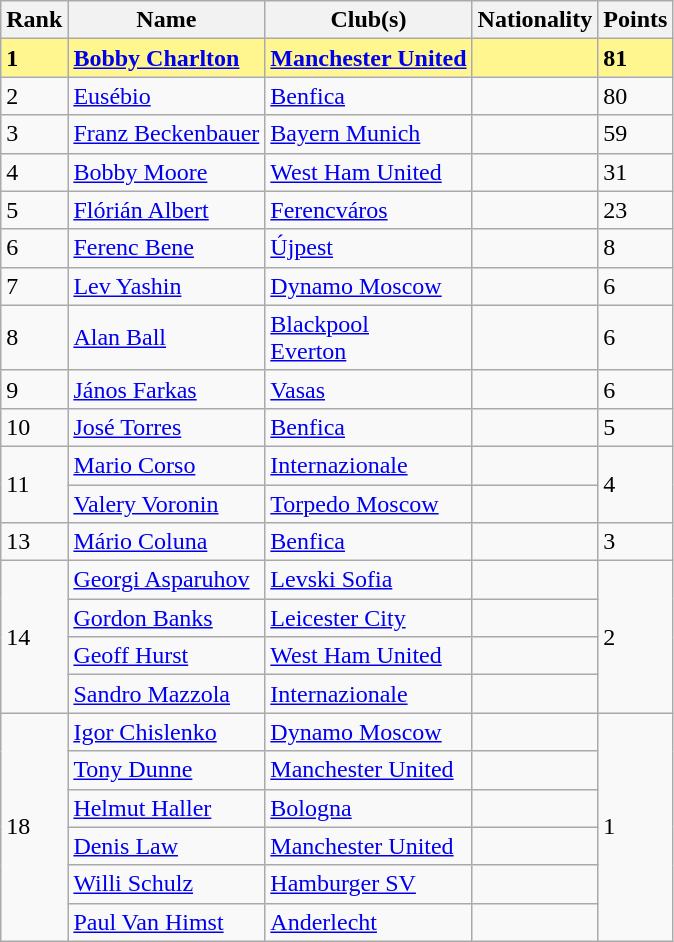<table class="wikitable">
<tr>
<th>Rank</th>
<th>Name</th>
<th>Club(s)</th>
<th>Nationality</th>
<th>Points</th>
</tr>
<tr style="background-color: #FFF68F; font-weight: bold;">
<td>1</td>
<td><a href='#'>Bobby Charlton</a></td>
<td align="left"> <a href='#'>Manchester United</a></td>
<td></td>
<td>81</td>
</tr>
<tr>
<td>2</td>
<td><a href='#'>Eusébio</a></td>
<td align="left"> <a href='#'>Benfica</a></td>
<td></td>
<td>80</td>
</tr>
<tr>
<td>3</td>
<td><a href='#'>Franz Beckenbauer</a></td>
<td align="left"> <a href='#'>Bayern Munich</a></td>
<td></td>
<td>59</td>
</tr>
<tr>
<td>4</td>
<td><a href='#'>Bobby Moore</a></td>
<td align="left"> <a href='#'>West Ham United</a></td>
<td></td>
<td>31</td>
</tr>
<tr>
<td>5</td>
<td><a href='#'>Flórián Albert</a></td>
<td align="left"> <a href='#'>Ferencváros</a></td>
<td></td>
<td>23</td>
</tr>
<tr>
<td>6</td>
<td><a href='#'>Ferenc Bene</a></td>
<td align="left"> <a href='#'>Újpest</a></td>
<td></td>
<td>8</td>
</tr>
<tr>
<td>7</td>
<td><a href='#'>Lev Yashin</a></td>
<td align="left"> <a href='#'>Dynamo Moscow</a></td>
<td></td>
<td>6</td>
</tr>
<tr>
<td>8</td>
<td><a href='#'>Alan Ball</a></td>
<td align="left"> <a href='#'>Blackpool</a><br> <a href='#'>Everton</a></td>
<td></td>
<td>6</td>
</tr>
<tr>
<td>9</td>
<td><a href='#'>János Farkas</a></td>
<td align="left"> <a href='#'>Vasas</a></td>
<td></td>
<td>6</td>
</tr>
<tr>
<td>10</td>
<td><a href='#'>José Torres</a></td>
<td align="left"> <a href='#'>Benfica</a></td>
<td></td>
<td>5</td>
</tr>
<tr>
<td rowspan="2">11</td>
<td><a href='#'>Mario Corso</a></td>
<td align="left"> <a href='#'>Internazionale</a></td>
<td></td>
<td rowspan="2">4</td>
</tr>
<tr>
<td><a href='#'>Valery Voronin</a></td>
<td align="left"> <a href='#'>Torpedo Moscow</a></td>
<td></td>
</tr>
<tr>
<td>13</td>
<td><a href='#'>Mário Coluna</a></td>
<td align="left"> <a href='#'>Benfica</a></td>
<td></td>
<td>3</td>
</tr>
<tr>
<td rowspan="4">14</td>
<td><a href='#'>Georgi Asparuhov</a></td>
<td align="left"> <a href='#'>Levski Sofia</a></td>
<td></td>
<td rowspan="4">2</td>
</tr>
<tr>
<td><a href='#'>Gordon Banks</a></td>
<td align="left"> <a href='#'>Leicester City</a></td>
<td></td>
</tr>
<tr>
<td><a href='#'>Geoff Hurst</a></td>
<td align="left"> <a href='#'>West Ham United</a></td>
<td></td>
</tr>
<tr>
<td><a href='#'>Sandro Mazzola</a></td>
<td align="left"> <a href='#'>Internazionale</a></td>
<td></td>
</tr>
<tr>
<td rowspan="6">18</td>
<td><a href='#'>Igor Chislenko</a></td>
<td align="left"> <a href='#'>Dynamo Moscow</a></td>
<td></td>
<td rowspan="6">1</td>
</tr>
<tr>
<td><a href='#'>Tony Dunne</a></td>
<td align="left"> <a href='#'>Manchester United</a></td>
<td></td>
</tr>
<tr>
<td><a href='#'>Helmut Haller</a></td>
<td align="left"> <a href='#'>Bologna</a></td>
<td></td>
</tr>
<tr>
<td><a href='#'>Denis Law</a></td>
<td align="left"> <a href='#'>Manchester United</a></td>
<td></td>
</tr>
<tr>
<td><a href='#'>Willi Schulz</a></td>
<td align="left"> <a href='#'>Hamburger SV</a></td>
<td></td>
</tr>
<tr>
<td><a href='#'>Paul Van Himst</a></td>
<td align="left"> <a href='#'>Anderlecht</a></td>
<td></td>
</tr>
</table>
